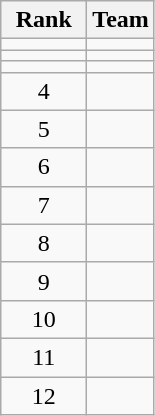<table class="wikitable" style="text-align: center">
<tr>
<th width=50>Rank</th>
<th>Team</th>
</tr>
<tr>
<td></td>
<td align=left></td>
</tr>
<tr>
<td></td>
<td align=left></td>
</tr>
<tr>
<td></td>
<td align=left></td>
</tr>
<tr>
<td>4</td>
<td align=left></td>
</tr>
<tr>
<td>5</td>
<td align=left></td>
</tr>
<tr>
<td>6</td>
<td align=left></td>
</tr>
<tr>
<td>7</td>
<td align=left></td>
</tr>
<tr>
<td>8</td>
<td align=left></td>
</tr>
<tr>
<td>9</td>
<td align=left></td>
</tr>
<tr>
<td>10</td>
<td align=left></td>
</tr>
<tr>
<td>11</td>
<td align=left></td>
</tr>
<tr>
<td>12</td>
<td align=left></td>
</tr>
</table>
